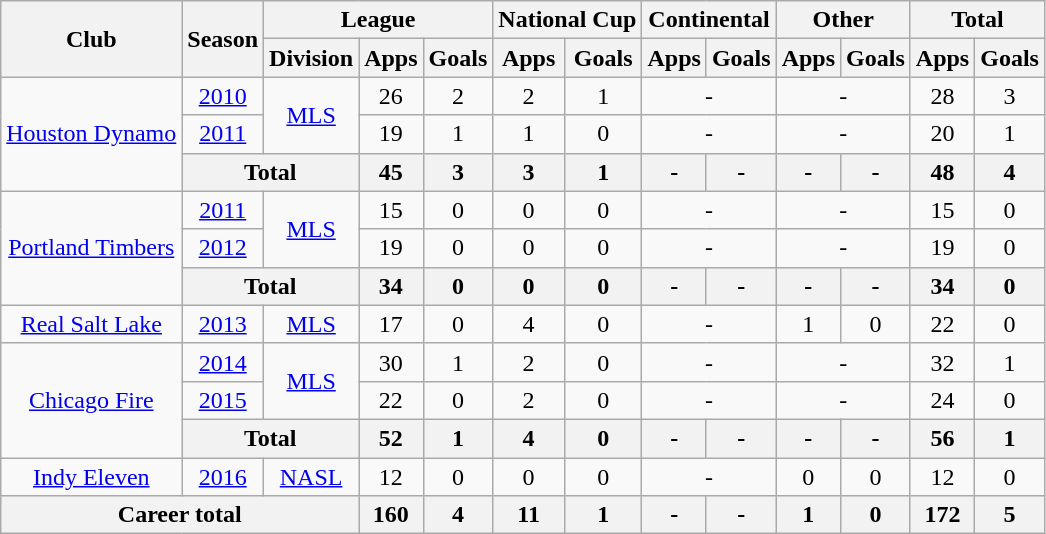<table class="wikitable" style="text-align: center;">
<tr>
<th rowspan="2">Club</th>
<th rowspan="2">Season</th>
<th colspan="3">League</th>
<th colspan="2">National Cup</th>
<th colspan="2">Continental</th>
<th colspan="2">Other</th>
<th colspan="2">Total</th>
</tr>
<tr>
<th>Division</th>
<th>Apps</th>
<th>Goals</th>
<th>Apps</th>
<th>Goals</th>
<th>Apps</th>
<th>Goals</th>
<th>Apps</th>
<th>Goals</th>
<th>Apps</th>
<th>Goals</th>
</tr>
<tr>
<td rowspan="3" valign="center"><a href='#'>Houston Dynamo</a></td>
<td><a href='#'>2010</a></td>
<td rowspan="2" valign="center"><a href='#'>MLS</a></td>
<td>26</td>
<td>2</td>
<td>2</td>
<td>1</td>
<td colspan="2">-</td>
<td colspan="2">-</td>
<td>28</td>
<td>3</td>
</tr>
<tr>
<td><a href='#'>2011</a></td>
<td>19</td>
<td>1</td>
<td>1</td>
<td>0</td>
<td colspan="2">-</td>
<td colspan="2">-</td>
<td>20</td>
<td>1</td>
</tr>
<tr>
<th colspan="2">Total</th>
<th>45</th>
<th>3</th>
<th>3</th>
<th>1</th>
<th>-</th>
<th>-</th>
<th>-</th>
<th>-</th>
<th>48</th>
<th>4</th>
</tr>
<tr>
<td rowspan="3" valign="center"><a href='#'>Portland Timbers</a></td>
<td><a href='#'>2011</a></td>
<td rowspan="2" valign="center"><a href='#'>MLS</a></td>
<td>15</td>
<td>0</td>
<td>0</td>
<td>0</td>
<td colspan="2">-</td>
<td colspan="2">-</td>
<td>15</td>
<td>0</td>
</tr>
<tr>
<td><a href='#'>2012</a></td>
<td>19</td>
<td>0</td>
<td>0</td>
<td>0</td>
<td colspan="2">-</td>
<td colspan="2">-</td>
<td>19</td>
<td>0</td>
</tr>
<tr>
<th colspan="2">Total</th>
<th>34</th>
<th>0</th>
<th>0</th>
<th>0</th>
<th>-</th>
<th>-</th>
<th>-</th>
<th>-</th>
<th>34</th>
<th>0</th>
</tr>
<tr>
<td valign="center"><a href='#'>Real Salt Lake</a></td>
<td><a href='#'>2013</a></td>
<td><a href='#'>MLS</a></td>
<td>17</td>
<td>0</td>
<td>4</td>
<td>0</td>
<td colspan="2">-</td>
<td>1</td>
<td>0</td>
<td>22</td>
<td>0</td>
</tr>
<tr>
<td rowspan="3" valign="center"><a href='#'>Chicago Fire</a></td>
<td><a href='#'>2014</a></td>
<td rowspan="2" valign="center"><a href='#'>MLS</a></td>
<td>30</td>
<td>1</td>
<td>2</td>
<td>0</td>
<td colspan="2">-</td>
<td colspan="2">-</td>
<td>32</td>
<td>1</td>
</tr>
<tr>
<td><a href='#'>2015</a></td>
<td>22</td>
<td>0</td>
<td>2</td>
<td>0</td>
<td colspan="2">-</td>
<td colspan="2">-</td>
<td>24</td>
<td>0</td>
</tr>
<tr>
<th colspan="2">Total</th>
<th>52</th>
<th>1</th>
<th>4</th>
<th>0</th>
<th>-</th>
<th>-</th>
<th>-</th>
<th>-</th>
<th>56</th>
<th>1</th>
</tr>
<tr>
<td valign="center"><a href='#'>Indy Eleven</a></td>
<td><a href='#'>2016</a></td>
<td><a href='#'>NASL</a></td>
<td>12</td>
<td>0</td>
<td>0</td>
<td>0</td>
<td colspan="2">-</td>
<td>0</td>
<td>0</td>
<td>12</td>
<td>0</td>
</tr>
<tr>
<th colspan="3">Career total</th>
<th>160</th>
<th>4</th>
<th>11</th>
<th>1</th>
<th>-</th>
<th>-</th>
<th>1</th>
<th>0</th>
<th>172</th>
<th>5</th>
</tr>
</table>
